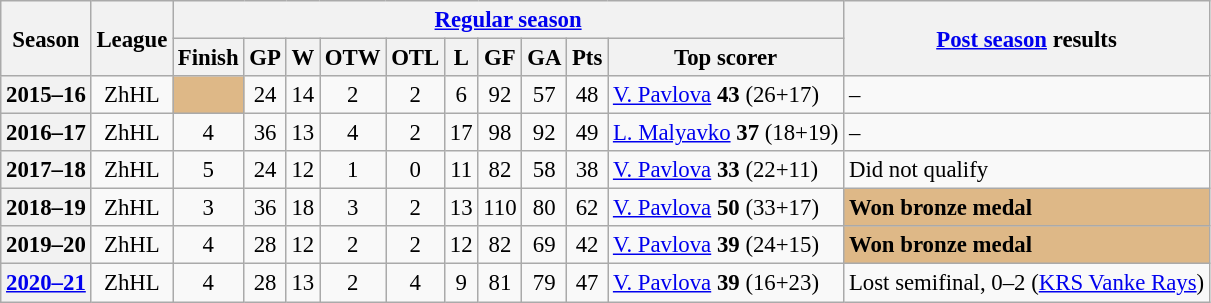<table class="wikitable" style="text-align: center; font-size: 95%">
<tr>
<th rowspan="2">Season</th>
<th rowspan="2">League</th>
<th colspan="10"><a href='#'>Regular season</a></th>
<th rowspan="2"><a href='#'>Post season</a> results</th>
</tr>
<tr>
<th>Finish</th>
<th>GP</th>
<th>W</th>
<th>OTW</th>
<th>OTL</th>
<th>L</th>
<th>GF</th>
<th>GA</th>
<th>Pts</th>
<th>Top scorer</th>
</tr>
<tr>
<th>2015–16</th>
<td>ZhHL</td>
<td align=center style="background:#DEB887"></td>
<td>24</td>
<td>14</td>
<td>2</td>
<td>2</td>
<td>6</td>
<td>92</td>
<td>57</td>
<td>48</td>
<td align="left"> <a href='#'>V. Pavlova</a> <strong>43</strong> (26+17)</td>
<td align=left>–</td>
</tr>
<tr>
<th>2016–17</th>
<td>ZhHL</td>
<td>4</td>
<td>36</td>
<td>13</td>
<td>4</td>
<td>2</td>
<td>17</td>
<td>98</td>
<td>92</td>
<td>49</td>
<td align="left"> <a href='#'>L. Malyavko</a> <strong>37</strong> (18+19)</td>
<td align=left>–</td>
</tr>
<tr>
<th>2017–18</th>
<td>ZhHL</td>
<td>5</td>
<td>24</td>
<td>12</td>
<td>1</td>
<td>0</td>
<td>11</td>
<td>82</td>
<td>58</td>
<td>38</td>
<td align="left"> <a href='#'>V. Pavlova</a> <strong>33</strong> (22+11)</td>
<td align=left>Did not qualify</td>
</tr>
<tr>
<th>2018–19</th>
<td>ZhHL</td>
<td>3</td>
<td>36</td>
<td>18</td>
<td>3</td>
<td>2</td>
<td>13</td>
<td>110</td>
<td>80</td>
<td>62</td>
<td align="left"> <a href='#'>V. Pavlova</a> <strong>50</strong> (33+17)</td>
<td align=left style="background:#DEB887"> <strong>Won bronze medal</strong></td>
</tr>
<tr>
<th>2019–20</th>
<td>ZhHL</td>
<td>4</td>
<td>28</td>
<td>12</td>
<td>2</td>
<td>2</td>
<td>12</td>
<td>82</td>
<td>69</td>
<td>42</td>
<td align="left"> <a href='#'>V. Pavlova</a> <strong>39</strong> (24+15)</td>
<td align=left style="background:#DEB887"> <strong>Won bronze medal</strong></td>
</tr>
<tr>
<th><a href='#'>2020–21</a></th>
<td>ZhHL</td>
<td>4</td>
<td>28</td>
<td>13</td>
<td>2</td>
<td>4</td>
<td>9</td>
<td>81</td>
<td>79</td>
<td>47</td>
<td align="left"> <a href='#'>V. Pavlova</a> <strong>39</strong> (16+23)</td>
<td align=left>Lost semifinal, 0–2 (<a href='#'>KRS Vanke Rays</a>)</td>
</tr>
</table>
